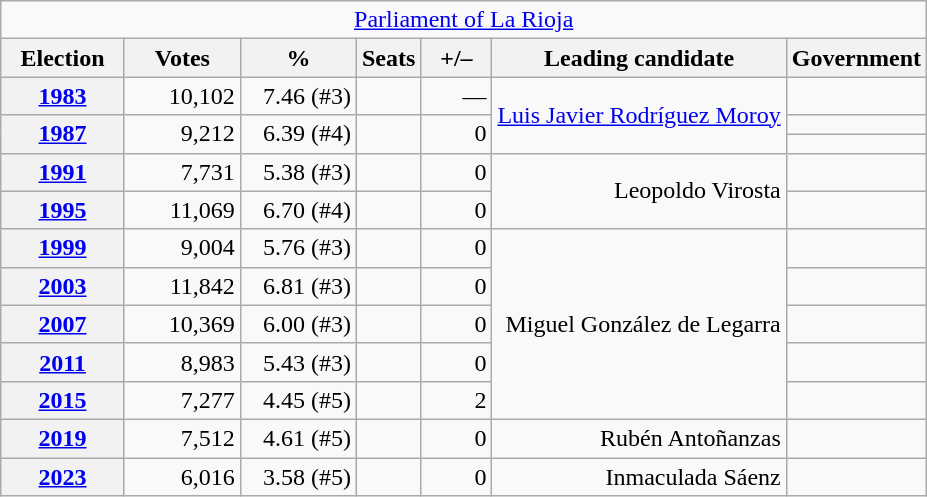<table class="wikitable" style="text-align:right;">
<tr>
<td colspan="8" align="center"><a href='#'>Parliament of La Rioja</a></td>
</tr>
<tr>
<th width="75">Election</th>
<th width="70">Votes</th>
<th width="70">%</th>
<th>Seats</th>
<th width="40">+/–</th>
<th>Leading candidate</th>
<th>Government</th>
</tr>
<tr>
<th><a href='#'>1983</a></th>
<td>10,102</td>
<td>7.46 (#3)</td>
<td></td>
<td>—</td>
<td rowspan="3" align="right"><a href='#'>Luis Javier Rodríguez Moroy</a></td>
<td></td>
</tr>
<tr>
<th rowspan="2"><a href='#'>1987</a></th>
<td rowspan="2">9,212</td>
<td rowspan="2">6.39 (#4)</td>
<td rowspan="2"></td>
<td rowspan="2">0</td>
<td> </td>
</tr>
<tr>
<td> </td>
</tr>
<tr>
<th><a href='#'>1991</a></th>
<td>7,731</td>
<td>5.38 (#3)</td>
<td></td>
<td>0</td>
<td rowspan="2" align="right">Leopoldo Virosta</td>
<td></td>
</tr>
<tr>
<th><a href='#'>1995</a></th>
<td>11,069</td>
<td>6.70 (#4)</td>
<td></td>
<td>0</td>
<td></td>
</tr>
<tr>
<th><a href='#'>1999</a></th>
<td>9,004</td>
<td>5.76 (#3)</td>
<td></td>
<td>0</td>
<td rowspan="5" align="right">Miguel González de Legarra</td>
<td></td>
</tr>
<tr>
<th><a href='#'>2003</a></th>
<td>11,842</td>
<td>6.81 (#3)</td>
<td></td>
<td>0</td>
<td></td>
</tr>
<tr>
<th><a href='#'>2007</a></th>
<td>10,369</td>
<td>6.00 (#3)</td>
<td></td>
<td>0</td>
<td></td>
</tr>
<tr>
<th><a href='#'>2011</a></th>
<td>8,983</td>
<td>5.43 (#3)</td>
<td></td>
<td>0</td>
<td></td>
</tr>
<tr>
<th><a href='#'>2015</a></th>
<td>7,277</td>
<td>4.45 (#5)</td>
<td></td>
<td>2</td>
<td></td>
</tr>
<tr>
<th><a href='#'>2019</a></th>
<td>7,512</td>
<td>4.61 (#5)</td>
<td></td>
<td>0</td>
<td>Rubén Antoñanzas</td>
<td></td>
</tr>
<tr>
<th><a href='#'>2023</a></th>
<td>6,016</td>
<td>3.58 (#5)</td>
<td></td>
<td>0</td>
<td>Inmaculada Sáenz</td>
<td></td>
</tr>
</table>
